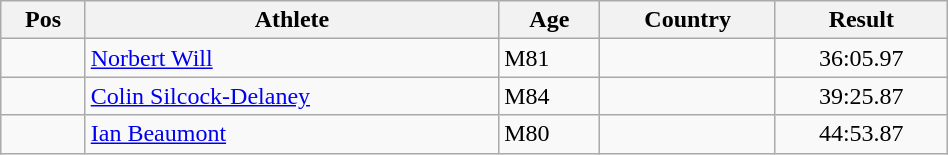<table class="wikitable"  style="text-align:center; width:50%;">
<tr>
<th>Pos</th>
<th>Athlete</th>
<th>Age</th>
<th>Country</th>
<th>Result</th>
</tr>
<tr>
<td align=center></td>
<td align=left><a href='#'>Norbert Will</a></td>
<td align=left>M81</td>
<td align=left></td>
<td>36:05.97</td>
</tr>
<tr>
<td align=center></td>
<td align=left><a href='#'>Colin Silcock-Delaney</a></td>
<td align=left>M84</td>
<td align=left></td>
<td>39:25.87</td>
</tr>
<tr>
<td align=center></td>
<td align=left><a href='#'>Ian Beaumont</a></td>
<td align=left>M80</td>
<td align=left></td>
<td>44:53.87</td>
</tr>
</table>
